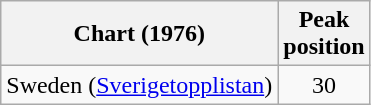<table class="wikitable">
<tr>
<th>Chart (1976)</th>
<th>Peak<br>position</th>
</tr>
<tr>
<td>Sweden (<a href='#'>Sverigetopplistan</a>)</td>
<td align="center">30</td>
</tr>
</table>
